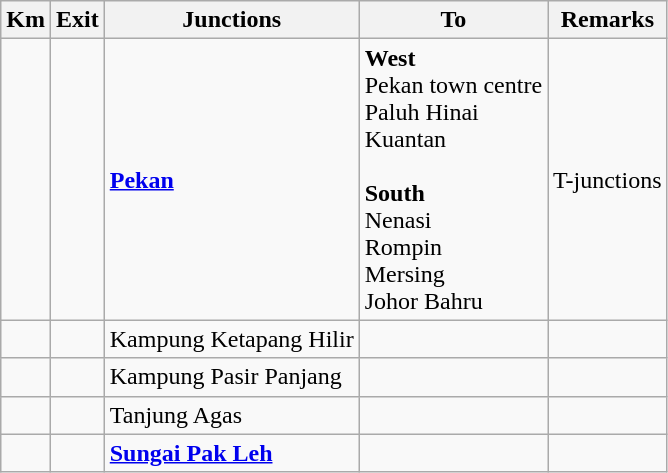<table class="wikitable">
<tr>
<th>Km</th>
<th>Exit</th>
<th>Junctions</th>
<th>To</th>
<th>Remarks</th>
</tr>
<tr>
<td></td>
<td></td>
<td><strong><a href='#'>Pekan</a></strong></td>
<td><strong>West</strong><br>  Pekan town centre<br> Paluh Hinai<br>  Kuantan<br><br><strong>South</strong><br>  Nenasi<br>  Rompin<br>  Mersing<br>  Johor Bahru</td>
<td>T-junctions</td>
</tr>
<tr>
<td></td>
<td></td>
<td>Kampung Ketapang Hilir</td>
<td></td>
<td></td>
</tr>
<tr>
<td></td>
<td></td>
<td>Kampung Pasir Panjang</td>
<td></td>
<td></td>
</tr>
<tr>
<td></td>
<td></td>
<td>Tanjung Agas</td>
<td></td>
<td></td>
</tr>
<tr>
<td></td>
<td></td>
<td><strong><a href='#'>Sungai Pak Leh</a></strong></td>
<td></td>
<td></td>
</tr>
</table>
